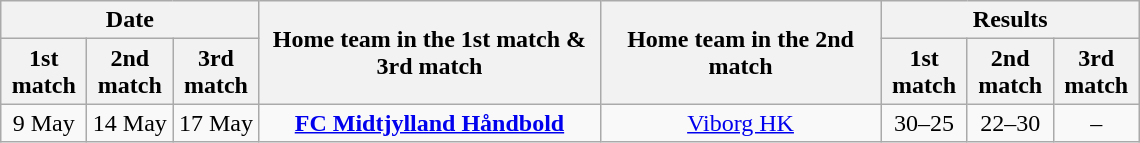<table class="wikitable" style="text-align:center; margin-left:1em;">
<tr>
<th colspan="3">Date</th>
<th rowspan="2" style="width:220px;">Home team in the 1st match & 3rd match</th>
<th rowspan="2" style="width:180px;">Home team in the 2nd match</th>
<th colspan="3">Results</th>
</tr>
<tr>
<th style="width:50px;">1st match</th>
<th style="width:50px;">2nd match</th>
<th style="width:50px;">3rd match</th>
<th style="width:50px;">1st match</th>
<th style="width:50px;">2nd match</th>
<th style="width:50px;">3rd match</th>
</tr>
<tr>
<td>9 May</td>
<td>14 May</td>
<td>17 May</td>
<td><strong><a href='#'>FC Midtjylland Håndbold</a></strong></td>
<td><a href='#'>Viborg HK</a></td>
<td>30–25</td>
<td>22–30</td>
<td>–</td>
</tr>
</table>
